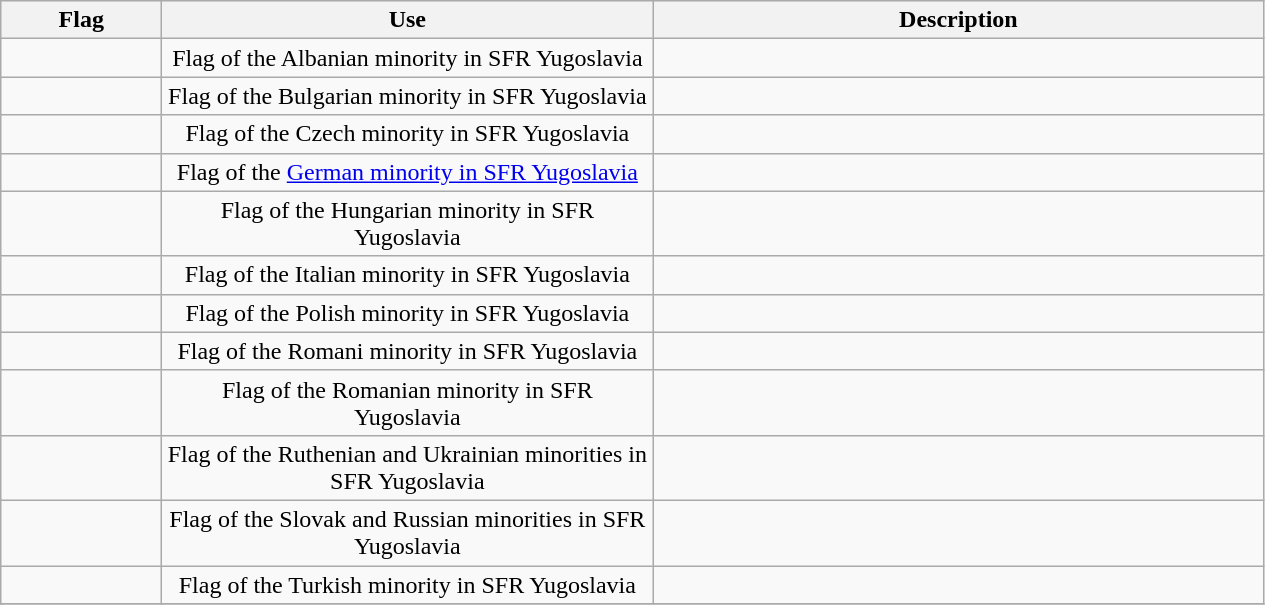<table class="wikitable" style="text-align:center;">
<tr style="background:#efefef;">
<th style="width:100px;">Flag</th>
<th style="width:320px; text-align:center;">Use</th>
<th style="width:400px; text-align:center;">Description</th>
</tr>
<tr>
<td></td>
<td>Flag of the Albanian minority in SFR Yugoslavia </td>
<td></td>
</tr>
<tr>
<td></td>
<td>Flag of the Bulgarian minority in SFR Yugoslavia </td>
<td></td>
</tr>
<tr>
<td></td>
<td>Flag of the Czech minority in SFR Yugoslavia </td>
<td></td>
</tr>
<tr>
<td></td>
<td>Flag of the <a href='#'>German minority in SFR Yugoslavia</a> </td>
<td></td>
</tr>
<tr>
<td></td>
<td>Flag of the Hungarian minority in SFR Yugoslavia </td>
<td></td>
</tr>
<tr>
<td></td>
<td>Flag of the Italian minority in SFR Yugoslavia </td>
<td></td>
</tr>
<tr>
<td></td>
<td>Flag of the Polish minority in SFR Yugoslavia </td>
<td></td>
</tr>
<tr>
<td></td>
<td>Flag of the Romani minority in SFR Yugoslavia </td>
</tr>
<tr>
<td></td>
<td>Flag of the Romanian minority in SFR Yugoslavia </td>
<td></td>
</tr>
<tr>
<td></td>
<td>Flag of the Ruthenian and Ukrainian minorities in SFR Yugoslavia </td>
</tr>
<tr>
<td></td>
<td>Flag of the Slovak and Russian minorities in SFR Yugoslavia </td>
<td></td>
</tr>
<tr>
<td> <br> </td>
<td>Flag of the Turkish minority in SFR Yugoslavia  </td>
<td></td>
</tr>
<tr>
</tr>
</table>
